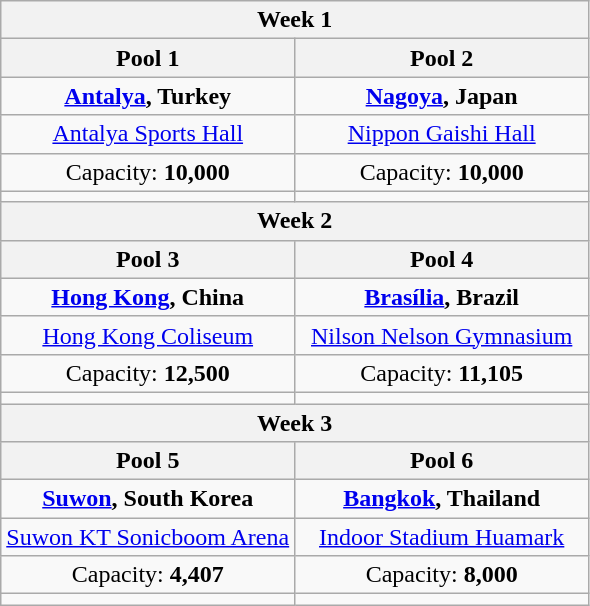<table class="wikitable" style="text-align:center">
<tr>
<th width=100% colspan=2>Week 1</th>
</tr>
<tr>
<th width=50%>Pool 1</th>
<th width=50%>Pool 2</th>
</tr>
<tr>
<td><strong><a href='#'>Antalya</a>, Turkey</strong></td>
<td><strong><a href='#'>Nagoya</a>, Japan</strong></td>
</tr>
<tr>
<td><a href='#'>Antalya Sports Hall</a></td>
<td><a href='#'>Nippon Gaishi Hall</a></td>
</tr>
<tr>
<td>Capacity: <strong>10,000</strong></td>
<td>Capacity: <strong>10,000</strong></td>
</tr>
<tr>
<td></td>
<td></td>
</tr>
<tr>
<th width=100% colspan=2>Week 2</th>
</tr>
<tr>
<th width=50%>Pool 3</th>
<th width=50%>Pool 4</th>
</tr>
<tr>
<td><strong><a href='#'>Hong Kong</a>, China</strong></td>
<td><strong><a href='#'>Brasília</a>, Brazil</strong></td>
</tr>
<tr>
<td><a href='#'>Hong Kong Coliseum</a></td>
<td><a href='#'>Nilson Nelson Gymnasium</a></td>
</tr>
<tr>
<td>Capacity: <strong>12,500</strong></td>
<td>Capacity: <strong>11,105</strong></td>
</tr>
<tr>
<td></td>
<td></td>
</tr>
<tr>
<th width=100% colspan=2>Week 3</th>
</tr>
<tr>
<th width=50%>Pool 5</th>
<th width=50%>Pool 6</th>
</tr>
<tr>
<td><strong><a href='#'>Suwon</a>, South Korea</strong></td>
<td><strong><a href='#'>Bangkok</a>, Thailand</strong></td>
</tr>
<tr>
<td><a href='#'>Suwon KT Sonicboom Arena</a></td>
<td><a href='#'>Indoor Stadium Huamark</a></td>
</tr>
<tr>
<td>Capacity: <strong>4,407</strong></td>
<td>Capacity: <strong>8,000</strong></td>
</tr>
<tr>
<td></td>
<td></td>
</tr>
</table>
